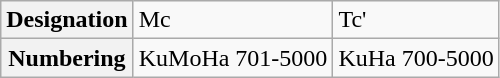<table class="wikitable">
<tr>
<th>Designation</th>
<td>Mc</td>
<td>Tc'</td>
</tr>
<tr>
<th>Numbering</th>
<td>KuMoHa 701-5000</td>
<td>KuHa 700-5000</td>
</tr>
</table>
